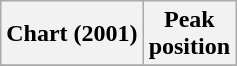<table class="wikitable plainrowheaders" style="text-align:center">
<tr>
<th scope="col">Chart (2001)</th>
<th scope="col">Peak<br>position</th>
</tr>
<tr>
</tr>
</table>
